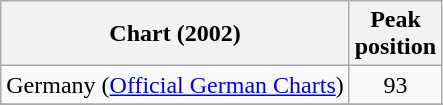<table class="wikitable sortable">
<tr>
<th>Chart (2002)</th>
<th>Peak<br>position</th>
</tr>
<tr>
<td>Germany (<a href='#'>Official German Charts</a>)</td>
<td align="center">93</td>
</tr>
<tr>
</tr>
</table>
